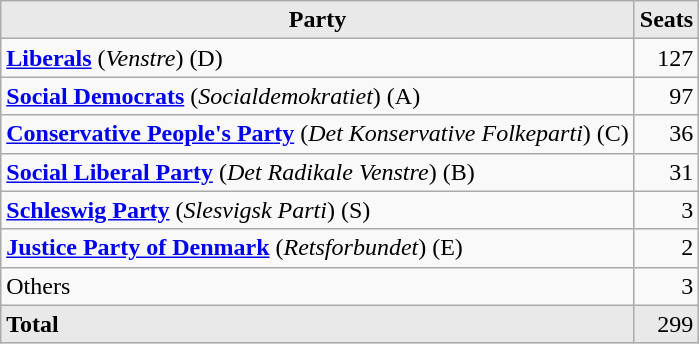<table class="wikitable">
<tr>
<th style="background-color:#E9E9E9">Party</th>
<th style="background-color:#E9E9E9">Seats</th>
</tr>
<tr>
<td><strong><a href='#'>Liberals</a></strong> (<em>Venstre</em>) (D)</td>
<td align="right">127</td>
</tr>
<tr>
<td><strong><a href='#'>Social Democrats</a></strong> (<em>Socialdemokratiet</em>) (A)</td>
<td align="right">97</td>
</tr>
<tr>
<td><strong><a href='#'>Conservative People's Party</a></strong> (<em>Det Konservative Folkeparti</em>) (C)</td>
<td align="right">36</td>
</tr>
<tr>
<td><strong><a href='#'>Social Liberal Party</a></strong> (<em>Det Radikale Venstre</em>) (B)</td>
<td align="right">31</td>
</tr>
<tr>
<td><strong><a href='#'>Schleswig Party</a></strong> (<em>Slesvigsk Parti</em>) (S)</td>
<td align="right">3</td>
</tr>
<tr>
<td><strong><a href='#'>Justice Party of Denmark</a></strong> (<em>Retsforbundet</em>) (E)</td>
<td align="right">2</td>
</tr>
<tr>
<td>Others</td>
<td align="right">3</td>
</tr>
<tr>
<td style="background-color:#E9E9E9"><strong>Total</strong></td>
<td align="right" style="background-color:#E9E9E9">299</td>
</tr>
</table>
